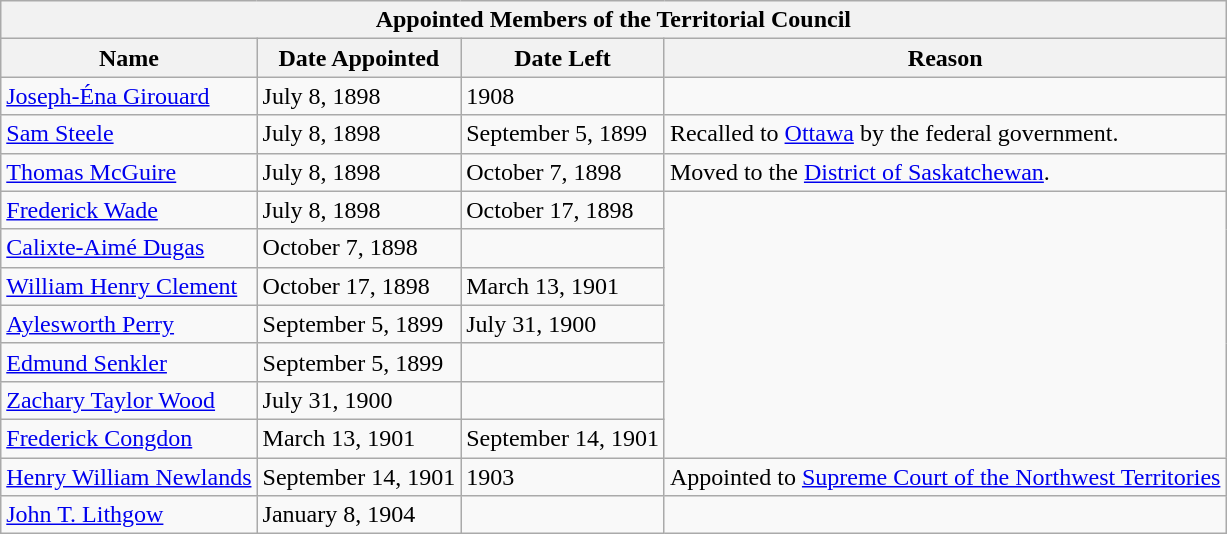<table class="wikitable">
<tr>
<th colspan=4>Appointed Members of the Territorial Council</th>
</tr>
<tr>
<th>Name</th>
<th>Date Appointed</th>
<th>Date Left</th>
<th>Reason</th>
</tr>
<tr>
<td><a href='#'>Joseph-Éna Girouard</a></td>
<td>July 8, 1898</td>
<td>1908</td>
</tr>
<tr>
<td><a href='#'>Sam Steele</a></td>
<td>July 8, 1898</td>
<td>September 5, 1899</td>
<td>Recalled to <a href='#'>Ottawa</a> by the federal government.</td>
</tr>
<tr>
<td><a href='#'>Thomas McGuire</a></td>
<td>July 8, 1898</td>
<td>October 7, 1898</td>
<td>Moved to the <a href='#'>District of Saskatchewan</a>.</td>
</tr>
<tr>
<td><a href='#'>Frederick Wade</a></td>
<td>July 8, 1898</td>
<td>October 17, 1898</td>
</tr>
<tr>
<td><a href='#'>Calixte-Aimé Dugas</a></td>
<td>October 7, 1898</td>
<td></td>
</tr>
<tr>
<td><a href='#'>William Henry Clement</a></td>
<td>October 17, 1898</td>
<td>March 13, 1901</td>
</tr>
<tr>
<td><a href='#'>Aylesworth Perry</a></td>
<td>September 5, 1899</td>
<td>July 31, 1900</td>
</tr>
<tr>
<td><a href='#'>Edmund Senkler</a></td>
<td>September 5, 1899</td>
<td></td>
</tr>
<tr>
<td><a href='#'>Zachary Taylor Wood</a></td>
<td>July 31, 1900</td>
<td></td>
</tr>
<tr>
<td><a href='#'>Frederick Congdon</a></td>
<td>March 13, 1901</td>
<td>September 14, 1901</td>
</tr>
<tr>
<td><a href='#'>Henry William Newlands</a></td>
<td>September 14, 1901</td>
<td>1903</td>
<td>Appointed to <a href='#'>Supreme Court of the Northwest Territories</a></td>
</tr>
<tr>
<td><a href='#'>John T. Lithgow</a></td>
<td>January 8, 1904</td>
<td></td>
<td></td>
</tr>
</table>
